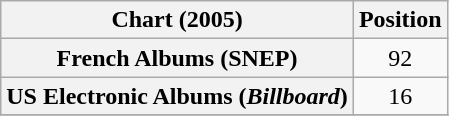<table → class="wikitable plainrowheaders sortable">
<tr>
<th align="left">Chart (2005)</th>
<th align="left">Position</th>
</tr>
<tr>
<th scope="row">French Albums (SNEP)</th>
<td style="text-align:center;">92</td>
</tr>
<tr>
<th scope="row">US Electronic Albums (<em>Billboard</em>)</th>
<td style="text-align:center;">16</td>
</tr>
<tr>
</tr>
</table>
